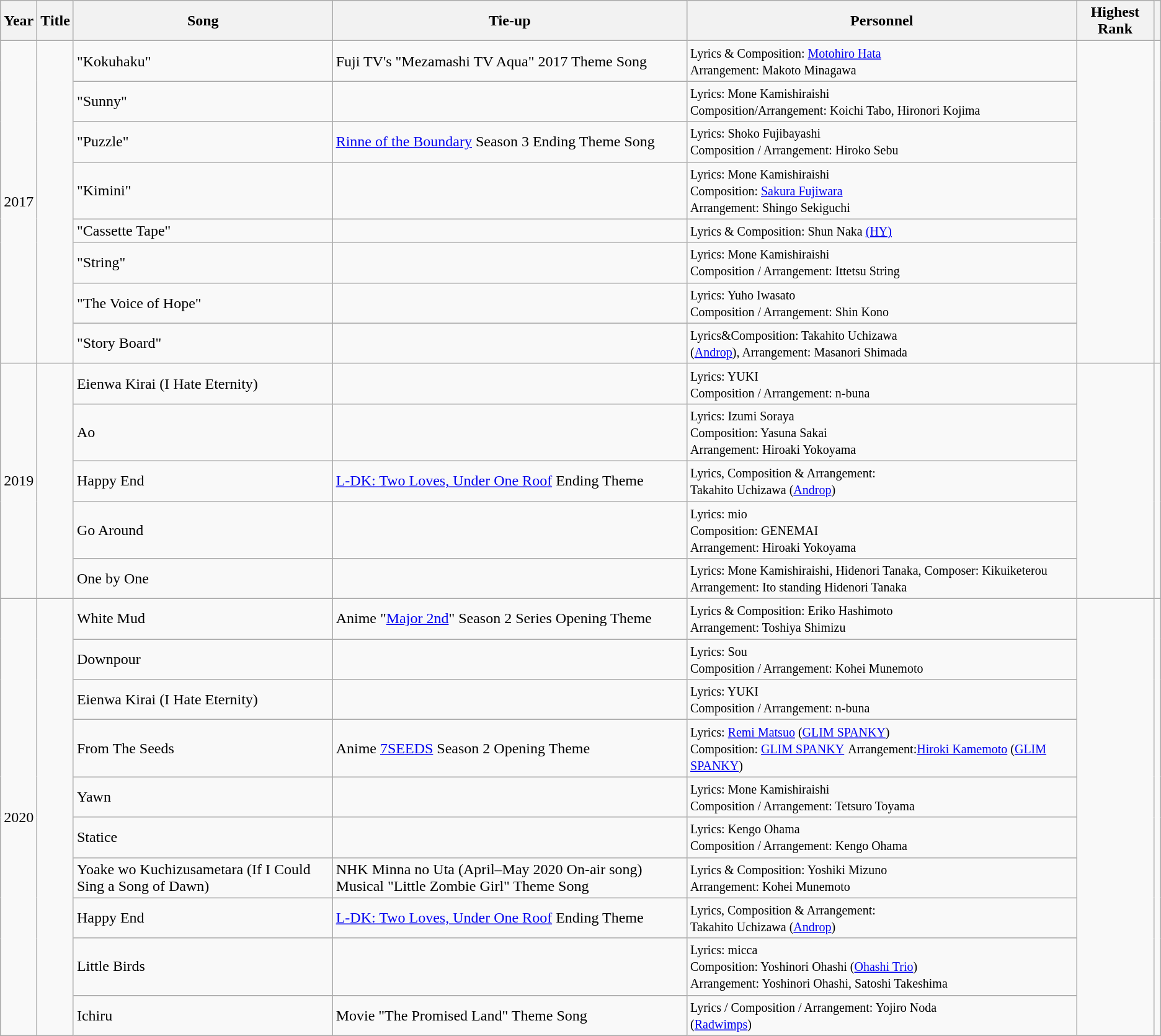<table class="wikitable">
<tr>
<th>Year</th>
<th>Title</th>
<th>Song</th>
<th>Tie-up</th>
<th>Personnel</th>
<th>Highest Rank</th>
<th></th>
</tr>
<tr>
<td rowspan="8">2017</td>
<td rowspan="8"></td>
<td>"Kokuhaku"</td>
<td>Fuji TV's "Mezamashi TV Aqua" 2017 Theme Song</td>
<td><small>Lyrics & Composition: <a href='#'>Motohiro Hata</a></small><br><small>Arrangement: Makoto Minagawa</small></td>
<td rowspan="8"></td>
<td rowspan="8"></td>
</tr>
<tr>
<td>"Sunny"</td>
<td></td>
<td><small>Lyrics: Mone Kamishiraishi</small><br><small>Composition/Arrangement: Koichi Tabo, Hironori Kojima</small></td>
</tr>
<tr>
<td>"Puzzle"</td>
<td><a href='#'>Rinne of the Boundary</a> Season 3 Ending Theme Song</td>
<td><small>Lyrics: Shoko Fujibayashi</small><br><small>Composition / Arrangement: Hiroko Sebu</small></td>
</tr>
<tr>
<td>"Kimini"</td>
<td></td>
<td><small>Lyrics: Mone Kamishiraishi</small><br><small>Composition: <a href='#'>Sakura Fujiwara</a></small><br><small>Arrangement: Shingo Sekiguchi</small></td>
</tr>
<tr>
<td>"Cassette Tape"</td>
<td></td>
<td><small>Lyrics & Composition: Shun Naka <a href='#'>(HY)</a></small></td>
</tr>
<tr>
<td>"String"</td>
<td></td>
<td><small>Lyrics: Mone Kamishiraishi</small><br><small>Composition / Arrangement: Ittetsu String</small></td>
</tr>
<tr>
<td>"The Voice of Hope"</td>
<td></td>
<td><small>Lyrics: Yuho Iwasato</small><br><small>Composition / Arrangement: Shin Kono</small></td>
</tr>
<tr>
<td>"Story Board"</td>
<td></td>
<td><small>Lyrics&Composition: Takahito Uchizawa</small><br><small>(<a href='#'>Androp</a>), Arrangement: Masanori Shimada</small></td>
</tr>
<tr>
<td rowspan="5">2019</td>
<td rowspan="5"></td>
<td>Eienwa Kirai (I Hate Eternity)</td>
<td></td>
<td><small>Lyrics: YUKI</small><br><small>Composition / Arrangement: n-buna</small></td>
<td rowspan="5"></td>
<td rowspan="5"></td>
</tr>
<tr>
<td>Ao</td>
<td></td>
<td><small>Lyrics: Izumi Soraya</small><br><small>Composition: Yasuna Sakai</small><br><small>Arrangement: Hiroaki Yokoyama</small></td>
</tr>
<tr>
<td>Happy End</td>
<td><a href='#'>L-DK: Two Loves, Under One Roof</a> Ending Theme</td>
<td><small>Lyrics, Composition & Arrangement:</small><br><small>Takahito Uchizawa (<a href='#'>Androp</a>)</small></td>
</tr>
<tr>
<td>Go Around</td>
<td></td>
<td><small>Lyrics: mio</small><br><small>Composition: GENEMAI</small><br><small>Arrangement: Hiroaki Yokoyama</small></td>
</tr>
<tr>
<td>One by One</td>
<td></td>
<td><small>Lyrics: Mone Kamishiraishi, Hidenori Tanaka, C</small><small>omposer: Kikuiketerou</small> <small>Arrangement: Ito standing Hidenori Tanaka</small></td>
</tr>
<tr>
<td rowspan="10">2020</td>
<td rowspan="10"></td>
<td>White Mud</td>
<td>Anime "<a href='#'>Major 2nd</a>" Season 2 Series Opening Theme</td>
<td><small>Lyrics & Composition: Eriko Hashimoto</small><br><small>Arrangement: Toshiya Shimizu</small></td>
<td rowspan="10"></td>
<td rowspan="10"></td>
</tr>
<tr>
<td>Downpour</td>
<td></td>
<td><small>Lyrics: Sou</small><br><small>Composition / Arrangement: Kohei Munemoto</small></td>
</tr>
<tr>
<td>Eienwa Kirai (I Hate Eternity)</td>
<td></td>
<td><small>Lyrics: YUKI</small><br><small>Composition / Arrangement: n-buna</small></td>
</tr>
<tr>
<td>From The Seeds</td>
<td>Anime <a href='#'>7SEEDS</a> Season 2 Opening Theme</td>
<td><small>Lyrics: <a href='#'>Remi Matsuo</a> (<a href='#'>GLIM SPANKY</a>)</small><br><small>Composition: <a href='#'>GLIM SPANKY</a></small>
<small>Arrangement:<a href='#'>Hiroki Kamemoto</a> (<a href='#'>GLIM SPANKY</a>)</small></td>
</tr>
<tr>
<td>Yawn</td>
<td></td>
<td><small>Lyrics: Mone Kamishiraishi</small><br><small>Composition / Arrangement: Tetsuro Toyama</small></td>
</tr>
<tr>
<td>Statice</td>
<td></td>
<td><small>Lyrics: Kengo Ohama</small><br><small>Composition / Arrangement: Kengo Ohama</small></td>
</tr>
<tr>
<td>Yoake wo Kuchizusametara (If I Could Sing a Song of Dawn)</td>
<td>NHK Minna no Uta (April–May 2020 On-air song) Musical "Little Zombie Girl" Theme Song</td>
<td><small>Lyrics & Composition: Yoshiki Mizuno</small><br><small>Arrangement: Kohei Munemoto</small></td>
</tr>
<tr>
<td>Happy End</td>
<td><a href='#'>L-DK: Two Loves, Under One Roof</a> Ending Theme</td>
<td><small>Lyrics, Composition & Arrangement:</small><br><small>Takahito Uchizawa (<a href='#'>Androp</a>)</small></td>
</tr>
<tr>
<td>Little Birds</td>
<td></td>
<td><small>Lyrics: micca</small><br><small>Composition: Yoshinori Ohashi (<a href='#'>Ohashi Trio</a>)</small><br><small>Arrangement: Yoshinori Ohashi, Satoshi Takeshima</small></td>
</tr>
<tr>
<td>Ichiru</td>
<td>Movie "The Promised Land" Theme Song</td>
<td><small>Lyrics / Composition / Arrangement: Yojiro Noda</small><br><small>(<a href='#'>Radwimps</a>)</small></td>
</tr>
</table>
